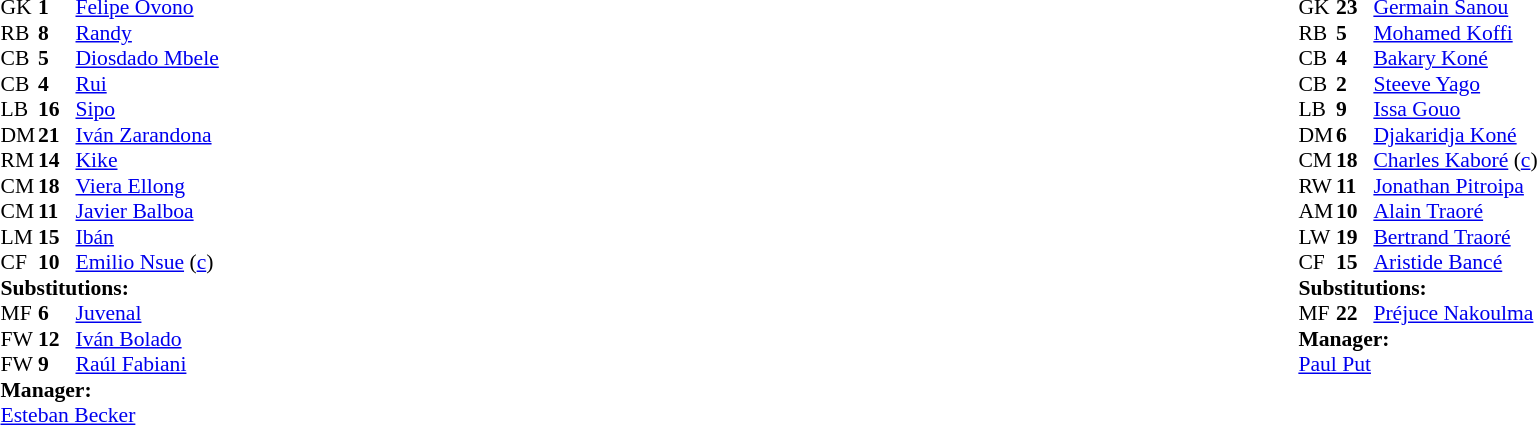<table width="100%">
<tr>
<td valign="top" width="40%"><br><table style="font-size:90%;" cellspacing="0" cellpadding="0">
<tr>
<th width="25"></th>
<th width="25"></th>
</tr>
<tr>
<td>GK</td>
<td><strong>1</strong></td>
<td><a href='#'>Felipe Ovono</a></td>
</tr>
<tr>
<td>RB</td>
<td><strong>8</strong></td>
<td><a href='#'>Randy</a></td>
</tr>
<tr>
<td>CB</td>
<td><strong>5</strong></td>
<td><a href='#'>Diosdado Mbele</a></td>
<td></td>
</tr>
<tr>
<td>CB</td>
<td><strong>4</strong></td>
<td><a href='#'>Rui</a></td>
</tr>
<tr>
<td>LB</td>
<td><strong>16</strong></td>
<td><a href='#'>Sipo</a></td>
</tr>
<tr>
<td>DM</td>
<td><strong>21</strong></td>
<td><a href='#'>Iván Zarandona</a></td>
</tr>
<tr>
<td>RM</td>
<td><strong>14</strong></td>
<td><a href='#'>Kike</a></td>
<td></td>
<td></td>
</tr>
<tr>
<td>CM</td>
<td><strong>18</strong></td>
<td><a href='#'>Viera Ellong</a></td>
</tr>
<tr>
<td>CM</td>
<td><strong>11</strong></td>
<td><a href='#'>Javier Balboa</a></td>
<td></td>
<td></td>
</tr>
<tr>
<td>LM</td>
<td><strong>15</strong></td>
<td><a href='#'>Ibán</a></td>
<td></td>
<td></td>
</tr>
<tr>
<td>CF</td>
<td><strong>10</strong></td>
<td><a href='#'>Emilio Nsue</a> (<a href='#'>c</a>)</td>
</tr>
<tr>
<td colspan=3><strong>Substitutions:</strong></td>
</tr>
<tr>
<td>MF</td>
<td><strong>6</strong></td>
<td><a href='#'>Juvenal</a></td>
<td></td>
<td></td>
</tr>
<tr>
<td>FW</td>
<td><strong>12</strong></td>
<td><a href='#'>Iván Bolado</a></td>
<td></td>
<td></td>
</tr>
<tr>
<td>FW</td>
<td><strong>9</strong></td>
<td><a href='#'>Raúl Fabiani</a></td>
<td></td>
<td></td>
</tr>
<tr>
<td colspan=3><strong>Manager:</strong></td>
</tr>
<tr>
<td colspan=3> <a href='#'>Esteban Becker</a></td>
</tr>
</table>
</td>
<td valign="top"></td>
<td valign="top" width="50%"><br><table style="font-size:90%;" cellspacing="0" cellpadding="0" align="center">
<tr>
<th width=25></th>
<th width=25></th>
</tr>
<tr>
<td>GK</td>
<td><strong>23</strong></td>
<td><a href='#'>Germain Sanou</a></td>
</tr>
<tr>
<td>RB</td>
<td><strong>5</strong></td>
<td><a href='#'>Mohamed Koffi</a></td>
</tr>
<tr>
<td>CB</td>
<td><strong>4</strong></td>
<td><a href='#'>Bakary Koné</a></td>
</tr>
<tr>
<td>CB</td>
<td><strong>2</strong></td>
<td><a href='#'>Steeve Yago</a></td>
</tr>
<tr>
<td>LB</td>
<td><strong>9</strong></td>
<td><a href='#'>Issa Gouo</a></td>
<td></td>
</tr>
<tr>
<td>DM</td>
<td><strong>6</strong></td>
<td><a href='#'>Djakaridja Koné</a></td>
</tr>
<tr>
<td>CM</td>
<td><strong>18</strong></td>
<td><a href='#'>Charles Kaboré</a> (<a href='#'>c</a>)</td>
</tr>
<tr>
<td>RW</td>
<td><strong>11</strong></td>
<td><a href='#'>Jonathan Pitroipa</a></td>
<td></td>
<td></td>
</tr>
<tr>
<td>AM</td>
<td><strong>10</strong></td>
<td><a href='#'>Alain Traoré</a></td>
</tr>
<tr>
<td>LW</td>
<td><strong>19</strong></td>
<td><a href='#'>Bertrand Traoré</a></td>
</tr>
<tr>
<td>CF</td>
<td><strong>15</strong></td>
<td><a href='#'>Aristide Bancé</a></td>
</tr>
<tr>
<td colspan=3><strong>Substitutions:</strong></td>
</tr>
<tr>
<td>MF</td>
<td><strong>22</strong></td>
<td><a href='#'>Préjuce Nakoulma</a></td>
<td></td>
<td></td>
</tr>
<tr>
<td colspan=3><strong>Manager:</strong></td>
</tr>
<tr>
<td colspan=3> <a href='#'>Paul Put</a></td>
</tr>
</table>
</td>
</tr>
</table>
